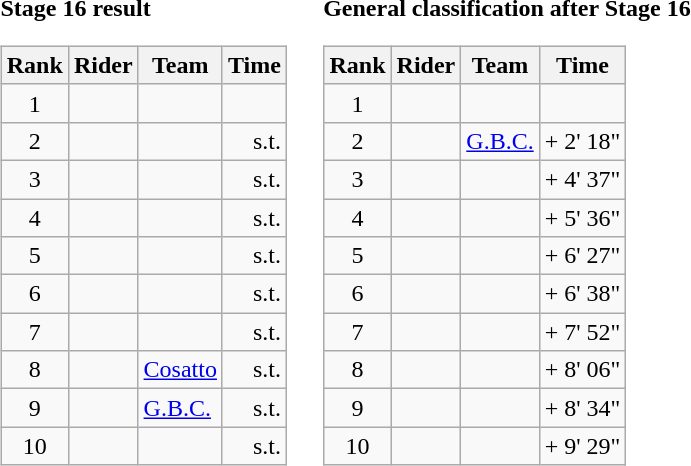<table>
<tr>
<td><strong>Stage 16 result</strong><br><table class="wikitable">
<tr>
<th scope="col">Rank</th>
<th scope="col">Rider</th>
<th scope="col">Team</th>
<th scope="col">Time</th>
</tr>
<tr>
<td style="text-align:center;">1</td>
<td></td>
<td></td>
<td style="text-align:right;"></td>
</tr>
<tr>
<td style="text-align:center;">2</td>
<td></td>
<td></td>
<td style="text-align:right;">s.t.</td>
</tr>
<tr>
<td style="text-align:center;">3</td>
<td></td>
<td></td>
<td style="text-align:right;">s.t.</td>
</tr>
<tr>
<td style="text-align:center;">4</td>
<td></td>
<td></td>
<td style="text-align:right;">s.t.</td>
</tr>
<tr>
<td style="text-align:center;">5</td>
<td></td>
<td></td>
<td style="text-align:right;">s.t.</td>
</tr>
<tr>
<td style="text-align:center;">6</td>
<td></td>
<td></td>
<td style="text-align:right;">s.t.</td>
</tr>
<tr>
<td style="text-align:center;">7</td>
<td></td>
<td></td>
<td style="text-align:right;">s.t.</td>
</tr>
<tr>
<td style="text-align:center;">8</td>
<td></td>
<td><a href='#'>Cosatto</a></td>
<td style="text-align:right;">s.t.</td>
</tr>
<tr>
<td style="text-align:center;">9</td>
<td></td>
<td><a href='#'>G.B.C.</a></td>
<td style="text-align:right;">s.t.</td>
</tr>
<tr>
<td style="text-align:center;">10</td>
<td></td>
<td></td>
<td style="text-align:right;">s.t.</td>
</tr>
</table>
</td>
<td></td>
<td><strong>General classification after Stage 16</strong><br><table class="wikitable">
<tr>
<th scope="col">Rank</th>
<th scope="col">Rider</th>
<th scope="col">Team</th>
<th scope="col">Time</th>
</tr>
<tr>
<td style="text-align:center;">1</td>
<td></td>
<td></td>
<td style="text-align:right;"></td>
</tr>
<tr>
<td style="text-align:center;">2</td>
<td></td>
<td><a href='#'>G.B.C.</a></td>
<td style="text-align:right;">+ 2' 18"</td>
</tr>
<tr>
<td style="text-align:center;">3</td>
<td></td>
<td></td>
<td style="text-align:right;">+ 4' 37"</td>
</tr>
<tr>
<td style="text-align:center;">4</td>
<td></td>
<td></td>
<td style="text-align:right;">+ 5' 36"</td>
</tr>
<tr>
<td style="text-align:center;">5</td>
<td></td>
<td></td>
<td style="text-align:right;">+ 6' 27"</td>
</tr>
<tr>
<td style="text-align:center;">6</td>
<td></td>
<td></td>
<td style="text-align:right;">+ 6' 38"</td>
</tr>
<tr>
<td style="text-align:center;">7</td>
<td></td>
<td></td>
<td style="text-align:right;">+ 7' 52"</td>
</tr>
<tr>
<td style="text-align:center;">8</td>
<td></td>
<td></td>
<td style="text-align:right;">+ 8' 06"</td>
</tr>
<tr>
<td style="text-align:center;">9</td>
<td></td>
<td></td>
<td style="text-align:right;">+ 8' 34"</td>
</tr>
<tr>
<td style="text-align:center;">10</td>
<td></td>
<td></td>
<td style="text-align:right;">+ 9' 29"</td>
</tr>
</table>
</td>
</tr>
</table>
